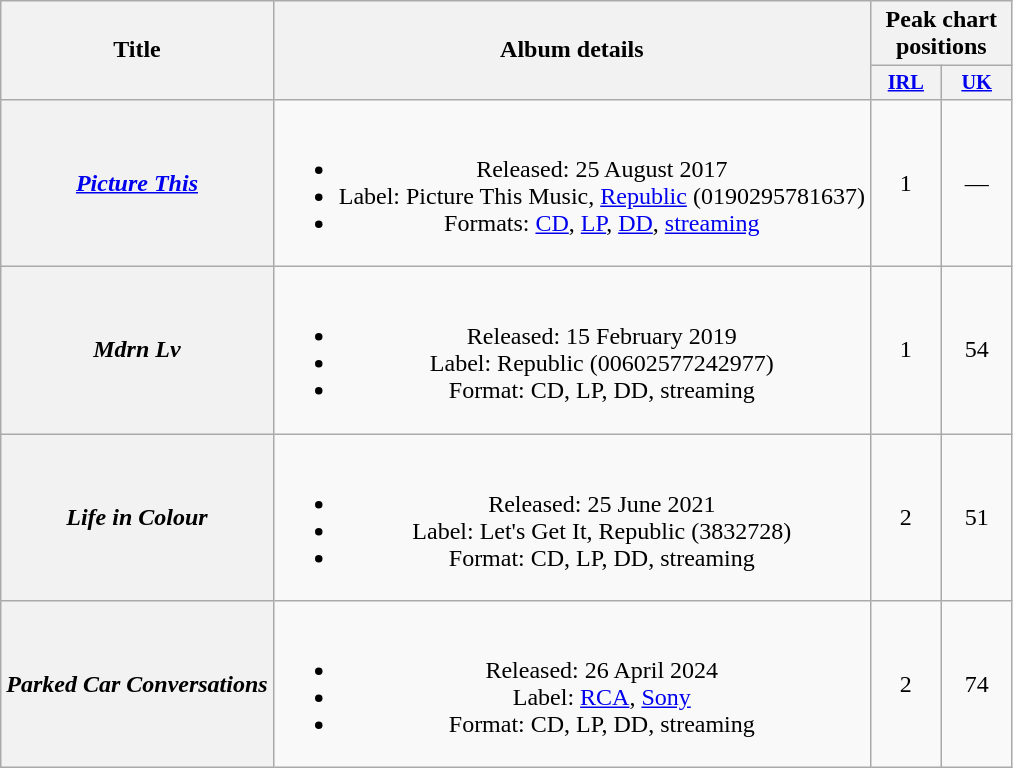<table class="wikitable plainrowheaders" style="text-align:center">
<tr>
<th scope="col" rowspan="2">Title</th>
<th scope="col" rowspan="2">Album details</th>
<th scope="col" colspan="2">Peak chart positions</th>
</tr>
<tr>
<th scope="col" style="width:3em;font-size:85%"><a href='#'>IRL</a><br></th>
<th scope="col" style="width:3em;font-size:85%"><a href='#'>UK</a><br></th>
</tr>
<tr>
<th scope="row"><em><a href='#'>Picture This</a></em></th>
<td><br><ul><li>Released: 25 August 2017</li><li>Label: Picture This Music, <a href='#'>Republic</a> (0190295781637)</li><li>Formats: <a href='#'>CD</a>, <a href='#'>LP</a>, <a href='#'>DD</a>, <a href='#'>streaming</a></li></ul></td>
<td>1</td>
<td>—</td>
</tr>
<tr>
<th scope="row"><em>Mdrn Lv</em></th>
<td><br><ul><li>Released: 15 February 2019</li><li>Label: Republic (00602577242977)</li><li>Format: CD, LP, DD, streaming</li></ul></td>
<td>1</td>
<td>54</td>
</tr>
<tr>
<th scope="row"><em>Life in Colour</em></th>
<td><br><ul><li>Released: 25 June 2021</li><li>Label: Let's Get It, Republic (3832728)</li><li>Format: CD, LP, DD, streaming</li></ul></td>
<td>2</td>
<td>51</td>
</tr>
<tr>
<th scope="row"><em>Parked Car Conversations</em></th>
<td><br><ul><li>Released: 26 April 2024</li><li>Label: <a href='#'>RCA</a>, <a href='#'>Sony</a></li><li>Format: CD, LP, DD, streaming</li></ul></td>
<td>2<br></td>
<td>74</td>
</tr>
</table>
